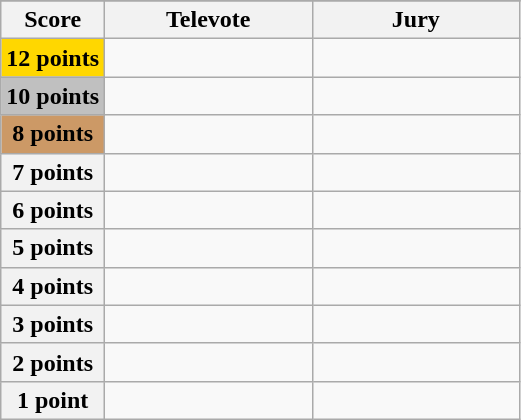<table class="wikitable">
<tr>
</tr>
<tr>
<th scope="col" width="20%">Score</th>
<th scope="col" width="40%">Televote</th>
<th scope="col" width="40%">Jury</th>
</tr>
<tr>
<th scope="row" style="background:gold">12 points</th>
<td></td>
<td></td>
</tr>
<tr>
<th scope="row" style="background:silver">10 points</th>
<td></td>
<td></td>
</tr>
<tr>
<th scope="row" style="background:#CC9966">8 points</th>
<td></td>
<td></td>
</tr>
<tr>
<th scope="row">7 points</th>
<td></td>
<td></td>
</tr>
<tr>
<th scope="row">6 points</th>
<td></td>
<td></td>
</tr>
<tr>
<th scope="row">5 points</th>
<td></td>
<td></td>
</tr>
<tr>
<th scope="row">4 points</th>
<td></td>
<td></td>
</tr>
<tr>
<th scope="row">3 points</th>
<td></td>
<td></td>
</tr>
<tr>
<th scope="row">2 points</th>
<td></td>
<td></td>
</tr>
<tr>
<th scope="row">1 point</th>
<td></td>
<td></td>
</tr>
</table>
